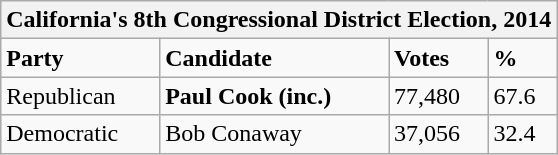<table class="wikitable">
<tr>
<th colspan="4">California's 8th Congressional District Election, 2014</th>
</tr>
<tr>
<td><strong>Party</strong></td>
<td><strong>Candidate</strong></td>
<td><strong>Votes</strong></td>
<td><strong>%</strong></td>
</tr>
<tr>
<td>Republican</td>
<td><strong>Paul Cook (inc.)</strong></td>
<td>77,480</td>
<td>67.6</td>
</tr>
<tr>
<td>Democratic</td>
<td>Bob Conaway</td>
<td>37,056</td>
<td>32.4</td>
</tr>
</table>
